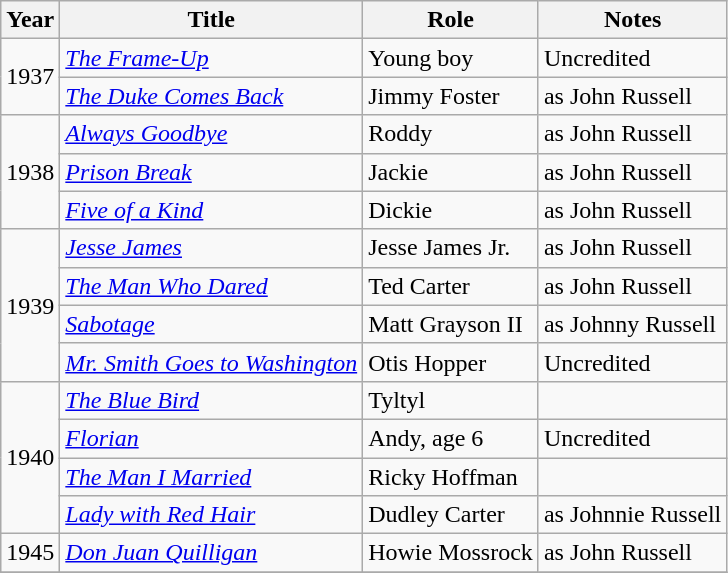<table class="wikitable sortable">
<tr>
<th>Year</th>
<th>Title</th>
<th>Role</th>
<th>Notes</th>
</tr>
<tr>
<td rowspan="2">1937</td>
<td><em><a href='#'>The Frame-Up</a></em></td>
<td>Young boy</td>
<td>Uncredited</td>
</tr>
<tr>
<td><em><a href='#'>The Duke Comes Back</a></em></td>
<td>Jimmy Foster</td>
<td>as John Russell</td>
</tr>
<tr>
<td rowspan="3">1938</td>
<td><em><a href='#'>Always Goodbye</a></em></td>
<td>Roddy</td>
<td>as John Russell</td>
</tr>
<tr>
<td><em><a href='#'>Prison Break</a></em></td>
<td>Jackie</td>
<td>as John Russell</td>
</tr>
<tr>
<td><em><a href='#'>Five of a Kind</a></em></td>
<td>Dickie</td>
<td>as John Russell</td>
</tr>
<tr>
<td rowspan="4">1939</td>
<td><em><a href='#'>Jesse James</a></em></td>
<td>Jesse James Jr.</td>
<td>as John Russell</td>
</tr>
<tr>
<td><em><a href='#'>The Man Who Dared</a></em></td>
<td>Ted Carter</td>
<td>as John Russell</td>
</tr>
<tr>
<td><em><a href='#'>Sabotage</a></em></td>
<td>Matt Grayson II</td>
<td>as Johnny Russell</td>
</tr>
<tr>
<td><em><a href='#'>Mr. Smith Goes to Washington</a></em></td>
<td>Otis Hopper</td>
<td>Uncredited</td>
</tr>
<tr>
<td rowspan="4">1940</td>
<td><em><a href='#'>The Blue Bird</a></em></td>
<td>Tyltyl</td>
<td></td>
</tr>
<tr>
<td><em><a href='#'>Florian</a></em></td>
<td>Andy, age 6</td>
<td>Uncredited</td>
</tr>
<tr>
<td><em><a href='#'>The Man I Married</a></em></td>
<td>Ricky Hoffman</td>
<td></td>
</tr>
<tr>
<td><em><a href='#'>Lady with Red Hair</a></em></td>
<td>Dudley Carter</td>
<td>as Johnnie Russell</td>
</tr>
<tr>
<td>1945</td>
<td><em><a href='#'>Don Juan Quilligan</a></em></td>
<td>Howie Mossrock</td>
<td>as John Russell</td>
</tr>
<tr>
</tr>
</table>
